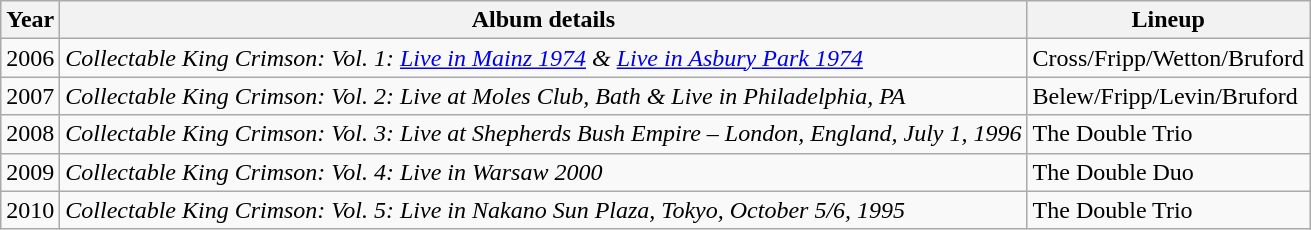<table class="wikitable">
<tr>
<th>Year</th>
<th>Album details</th>
<th>Lineup</th>
</tr>
<tr>
<td>2006</td>
<td><em>Collectable King Crimson: Vol. 1: <a href='#'>Live in Mainz 1974</a> & <a href='#'>Live in Asbury Park 1974</a></em></td>
<td>Cross/Fripp/Wetton/Bruford</td>
</tr>
<tr>
<td>2007</td>
<td><em>Collectable King Crimson: Vol. 2: Live at Moles Club, Bath & Live in Philadelphia, PA</em></td>
<td>Belew/Fripp/Levin/Bruford</td>
</tr>
<tr>
<td>2008</td>
<td><em>Collectable King Crimson: Vol. 3: Live at Shepherds Bush Empire – London, England, July 1, 1996</em></td>
<td>The Double Trio</td>
</tr>
<tr>
<td>2009</td>
<td><em>Collectable King Crimson: Vol. 4: Live in Warsaw 2000</em></td>
<td>The Double Duo</td>
</tr>
<tr>
<td>2010</td>
<td><em>Collectable King Crimson: Vol. 5: Live in Nakano Sun Plaza, Tokyo, October 5/6, 1995</em></td>
<td>The Double Trio</td>
</tr>
</table>
